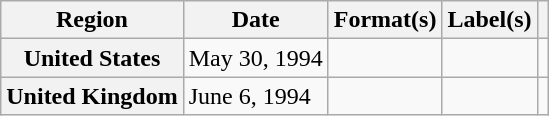<table class="wikitable plainrowheaders">
<tr>
<th scope="col">Region</th>
<th scope="col">Date</th>
<th scope="col">Format(s)</th>
<th scope="col">Label(s)</th>
<th scope="col"></th>
</tr>
<tr>
<th scope="row">United States</th>
<td>May 30, 1994</td>
<td></td>
<td></td>
<td></td>
</tr>
<tr>
<th scope="row">United Kingdom</th>
<td>June 6, 1994</td>
<td></td>
<td></td>
<td></td>
</tr>
</table>
